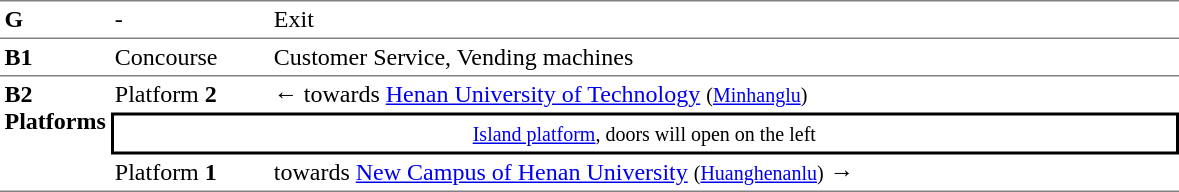<table table border=0 cellspacing=0 cellpadding=3>
<tr>
<td style="border-top:solid 1px gray;" width=50 valign=top><strong>G</strong></td>
<td style="border-top:solid 1px gray;" width=100 valign=top>-</td>
<td style="border-top:solid 1px gray;" width=600 valign=top>Exit</td>
</tr>
<tr>
<td style="border-bottom:solid 1px gray; border-top:solid 1px gray;" valign=top width=50><strong>B1</strong></td>
<td style="border-bottom:solid 1px gray; border-top:solid 1px gray;" valign=top width=100>Concourse<br></td>
<td style="border-bottom:solid 1px gray; border-top:solid 1px gray;" valign=top width=390>Customer Service, Vending machines</td>
</tr>
<tr>
<td style="border-bottom:solid 1px gray;" rowspan="3" valign=top><strong>B2<br>Platforms</strong></td>
<td>Platform <span> <strong>2</strong></span></td>
<td>←  towards <a href='#'>Henan University of Technology</a> <small>(<a href='#'>Minhanglu</a>)</small></td>
</tr>
<tr>
<td style="border-right:solid 2px black;border-left:solid 2px black;border-top:solid 2px black;border-bottom:solid 2px black;text-align:center;" colspan=2><small><a href='#'>Island platform</a>, doors will open on the left</small></td>
</tr>
<tr>
<td style="border-bottom:solid 1px gray;">Platform <span> <strong>1</strong></span></td>
<td style="border-bottom:solid 1px gray;">  towards <a href='#'>New Campus of Henan University</a> <small>(<a href='#'>Huanghenanlu</a>)</small> →</td>
</tr>
</table>
